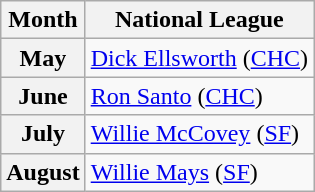<table class="wikitable">
<tr>
<th>Month</th>
<th>National League</th>
</tr>
<tr>
<th>May</th>
<td><a href='#'>Dick Ellsworth</a> (<a href='#'>CHC</a>)</td>
</tr>
<tr>
<th>June</th>
<td><a href='#'>Ron Santo</a> (<a href='#'>CHC</a>)</td>
</tr>
<tr>
<th>July</th>
<td><a href='#'>Willie McCovey</a> (<a href='#'>SF</a>)</td>
</tr>
<tr>
<th>August</th>
<td><a href='#'>Willie Mays</a> (<a href='#'>SF</a>)</td>
</tr>
</table>
